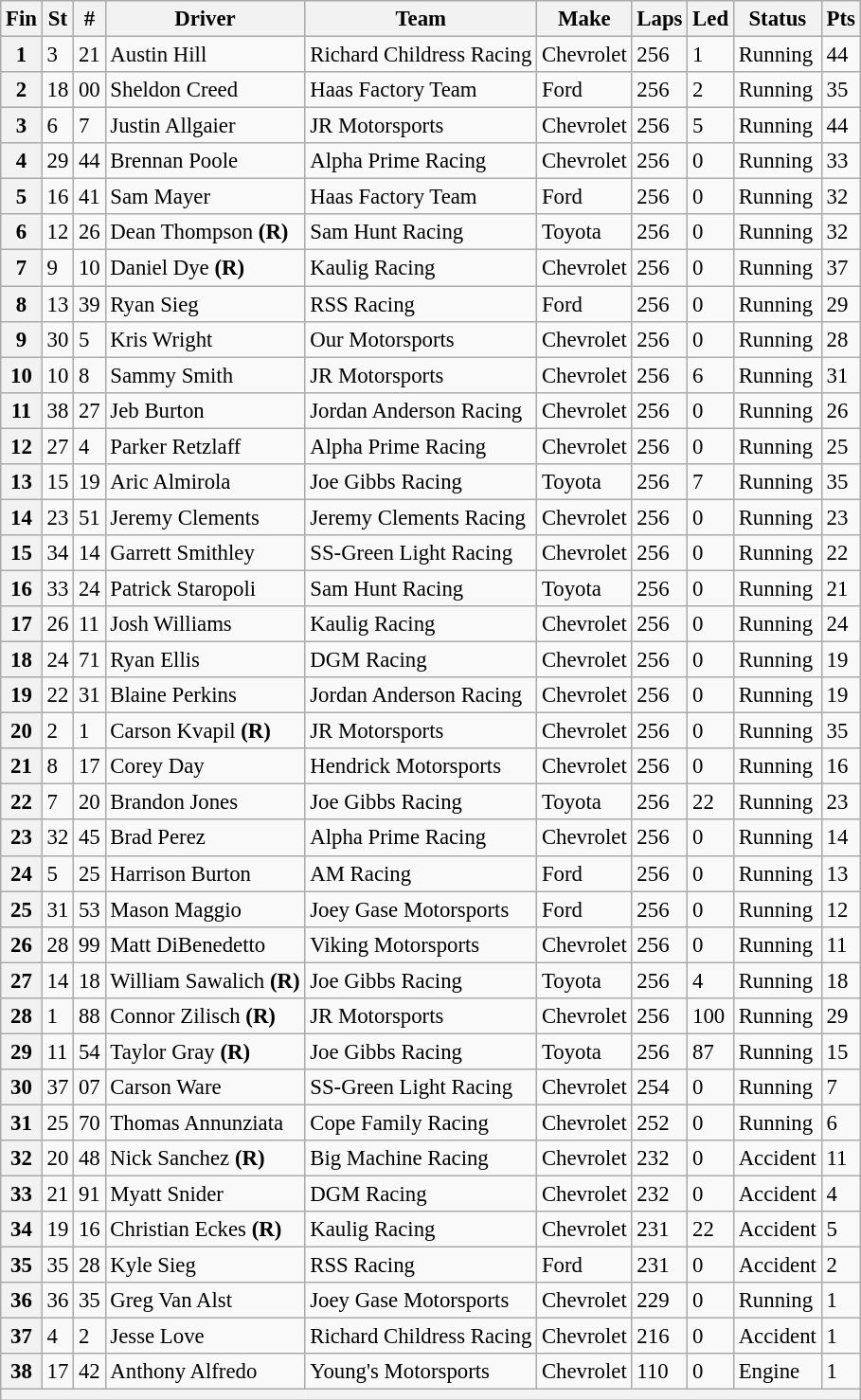<table class="wikitable" style="font-size:95%">
<tr>
<th>Fin</th>
<th>St</th>
<th>#</th>
<th>Driver</th>
<th>Team</th>
<th>Make</th>
<th>Laps</th>
<th>Led</th>
<th>Status</th>
<th>Pts</th>
</tr>
<tr>
<th>1</th>
<td>3</td>
<td>21</td>
<td>Austin Hill</td>
<td>Richard Childress Racing</td>
<td>Chevrolet</td>
<td>256</td>
<td>1</td>
<td>Running</td>
<td>44</td>
</tr>
<tr>
<th>2</th>
<td>18</td>
<td>00</td>
<td>Sheldon Creed</td>
<td>Haas Factory Team</td>
<td>Ford</td>
<td>256</td>
<td>2</td>
<td>Running</td>
<td>35</td>
</tr>
<tr>
<th>3</th>
<td>6</td>
<td>7</td>
<td>Justin Allgaier</td>
<td>JR Motorsports</td>
<td>Chevrolet</td>
<td>256</td>
<td>5</td>
<td>Running</td>
<td>44</td>
</tr>
<tr>
<th>4</th>
<td>29</td>
<td>44</td>
<td>Brennan Poole</td>
<td>Alpha Prime Racing</td>
<td>Chevrolet</td>
<td>256</td>
<td>0</td>
<td>Running</td>
<td>33</td>
</tr>
<tr>
<th>5</th>
<td>16</td>
<td>41</td>
<td>Sam Mayer</td>
<td>Haas Factory Team</td>
<td>Ford</td>
<td>256</td>
<td>0</td>
<td>Running</td>
<td>32</td>
</tr>
<tr>
<th>6</th>
<td>12</td>
<td>26</td>
<td>Dean Thompson <strong>(R)</strong></td>
<td>Sam Hunt Racing</td>
<td>Toyota</td>
<td>256</td>
<td>0</td>
<td>Running</td>
<td>32</td>
</tr>
<tr>
<th>7</th>
<td>9</td>
<td>10</td>
<td>Daniel Dye <strong>(R)</strong></td>
<td>Kaulig Racing</td>
<td>Chevrolet</td>
<td>256</td>
<td>0</td>
<td>Running</td>
<td>37</td>
</tr>
<tr>
<th>8</th>
<td>13</td>
<td>39</td>
<td>Ryan Sieg</td>
<td>RSS Racing</td>
<td>Ford</td>
<td>256</td>
<td>0</td>
<td>Running</td>
<td>29</td>
</tr>
<tr>
<th>9</th>
<td>30</td>
<td>5</td>
<td>Kris Wright</td>
<td>Our Motorsports</td>
<td>Chevrolet</td>
<td>256</td>
<td>0</td>
<td>Running</td>
<td>28</td>
</tr>
<tr>
<th>10</th>
<td>10</td>
<td>8</td>
<td>Sammy Smith</td>
<td>JR Motorsports</td>
<td>Chevrolet</td>
<td>256</td>
<td>6</td>
<td>Running</td>
<td>31</td>
</tr>
<tr>
<th>11</th>
<td>38</td>
<td>27</td>
<td>Jeb Burton</td>
<td>Jordan Anderson Racing</td>
<td>Chevrolet</td>
<td>256</td>
<td>0</td>
<td>Running</td>
<td>26</td>
</tr>
<tr>
<th>12</th>
<td>27</td>
<td>4</td>
<td>Parker Retzlaff</td>
<td>Alpha Prime Racing</td>
<td>Chevrolet</td>
<td>256</td>
<td>0</td>
<td>Running</td>
<td>25</td>
</tr>
<tr>
<th>13</th>
<td>15</td>
<td>19</td>
<td>Aric Almirola</td>
<td>Joe Gibbs Racing</td>
<td>Toyota</td>
<td>256</td>
<td>7</td>
<td>Running</td>
<td>35</td>
</tr>
<tr>
<th>14</th>
<td>23</td>
<td>51</td>
<td>Jeremy Clements</td>
<td>Jeremy Clements Racing</td>
<td>Chevrolet</td>
<td>256</td>
<td>0</td>
<td>Running</td>
<td>23</td>
</tr>
<tr>
<th>15</th>
<td>34</td>
<td>14</td>
<td>Garrett Smithley</td>
<td>SS-Green Light Racing</td>
<td>Chevrolet</td>
<td>256</td>
<td>0</td>
<td>Running</td>
<td>22</td>
</tr>
<tr>
<th>16</th>
<td>33</td>
<td>24</td>
<td>Patrick Staropoli</td>
<td>Sam Hunt Racing</td>
<td>Toyota</td>
<td>256</td>
<td>0</td>
<td>Running</td>
<td>21</td>
</tr>
<tr>
<th>17</th>
<td>26</td>
<td>11</td>
<td>Josh Williams</td>
<td>Kaulig Racing</td>
<td>Chevrolet</td>
<td>256</td>
<td>0</td>
<td>Running</td>
<td>24</td>
</tr>
<tr>
<th>18</th>
<td>24</td>
<td>71</td>
<td>Ryan Ellis</td>
<td>DGM Racing</td>
<td>Chevrolet</td>
<td>256</td>
<td>0</td>
<td>Running</td>
<td>19</td>
</tr>
<tr>
<th>19</th>
<td>22</td>
<td>31</td>
<td>Blaine Perkins</td>
<td>Jordan Anderson Racing</td>
<td>Chevrolet</td>
<td>256</td>
<td>0</td>
<td>Running</td>
<td>19</td>
</tr>
<tr>
<th>20</th>
<td>2</td>
<td>1</td>
<td>Carson Kvapil <strong>(R)</strong></td>
<td>JR Motorsports</td>
<td>Chevrolet</td>
<td>256</td>
<td>0</td>
<td>Running</td>
<td>35</td>
</tr>
<tr>
<th>21</th>
<td>8</td>
<td>17</td>
<td>Corey Day</td>
<td>Hendrick Motorsports</td>
<td>Chevrolet</td>
<td>256</td>
<td>0</td>
<td>Running</td>
<td>16</td>
</tr>
<tr>
<th>22</th>
<td>7</td>
<td>20</td>
<td>Brandon Jones</td>
<td>Joe Gibbs Racing</td>
<td>Toyota</td>
<td>256</td>
<td>22</td>
<td>Running</td>
<td>23</td>
</tr>
<tr>
<th>23</th>
<td>32</td>
<td>45</td>
<td>Brad Perez</td>
<td>Alpha Prime Racing</td>
<td>Chevrolet</td>
<td>256</td>
<td>0</td>
<td>Running</td>
<td>14</td>
</tr>
<tr>
<th>24</th>
<td>5</td>
<td>25</td>
<td>Harrison Burton</td>
<td>AM Racing</td>
<td>Ford</td>
<td>256</td>
<td>0</td>
<td>Running</td>
<td>13</td>
</tr>
<tr>
<th>25</th>
<td>31</td>
<td>53</td>
<td>Mason Maggio</td>
<td>Joey Gase Motorsports</td>
<td>Ford</td>
<td>256</td>
<td>0</td>
<td>Running</td>
<td>12</td>
</tr>
<tr>
<th>26</th>
<td>28</td>
<td>99</td>
<td>Matt DiBenedetto</td>
<td>Viking Motorsports</td>
<td>Chevrolet</td>
<td>256</td>
<td>0</td>
<td>Running</td>
<td>11</td>
</tr>
<tr>
<th>27</th>
<td>14</td>
<td>18</td>
<td>William Sawalich <strong>(R)</strong></td>
<td>Joe Gibbs Racing</td>
<td>Toyota</td>
<td>256</td>
<td>4</td>
<td>Running</td>
<td>18</td>
</tr>
<tr>
<th>28</th>
<td>1</td>
<td>88</td>
<td>Connor Zilisch <strong>(R)</strong></td>
<td>JR Motorsports</td>
<td>Chevrolet</td>
<td>256</td>
<td>100</td>
<td>Running</td>
<td>29</td>
</tr>
<tr>
<th>29</th>
<td>11</td>
<td>54</td>
<td>Taylor Gray <strong>(R)</strong></td>
<td>Joe Gibbs Racing</td>
<td>Toyota</td>
<td>256</td>
<td>87</td>
<td>Running</td>
<td>15</td>
</tr>
<tr>
<th>30</th>
<td>37</td>
<td>07</td>
<td>Carson Ware</td>
<td>SS-Green Light Racing</td>
<td>Chevrolet</td>
<td>254</td>
<td>0</td>
<td>Running</td>
<td>7</td>
</tr>
<tr>
<th>31</th>
<td>25</td>
<td>70</td>
<td>Thomas Annunziata</td>
<td>Cope Family Racing</td>
<td>Chevrolet</td>
<td>252</td>
<td>0</td>
<td>Running</td>
<td>6</td>
</tr>
<tr>
<th>32</th>
<td>20</td>
<td>48</td>
<td>Nick Sanchez <strong>(R)</strong></td>
<td>Big Machine Racing</td>
<td>Chevrolet</td>
<td>232</td>
<td>0</td>
<td>Accident</td>
<td>11</td>
</tr>
<tr>
<th>33</th>
<td>21</td>
<td>91</td>
<td>Myatt Snider</td>
<td>DGM Racing</td>
<td>Chevrolet</td>
<td>232</td>
<td>0</td>
<td>Accident</td>
<td>4</td>
</tr>
<tr>
<th>34</th>
<td>19</td>
<td>16</td>
<td>Christian Eckes <strong>(R)</strong></td>
<td>Kaulig Racing</td>
<td>Chevrolet</td>
<td>231</td>
<td>22</td>
<td>Accident</td>
<td>5</td>
</tr>
<tr>
<th>35</th>
<td>35</td>
<td>28</td>
<td>Kyle Sieg</td>
<td>RSS Racing</td>
<td>Ford</td>
<td>231</td>
<td>0</td>
<td>Accident</td>
<td>2</td>
</tr>
<tr>
<th>36</th>
<td>36</td>
<td>35</td>
<td>Greg Van Alst</td>
<td>Joey Gase Motorsports</td>
<td>Chevrolet</td>
<td>229</td>
<td>0</td>
<td>Running</td>
<td>1</td>
</tr>
<tr>
<th>37</th>
<td>4</td>
<td>2</td>
<td>Jesse Love</td>
<td>Richard Childress Racing</td>
<td>Chevrolet</td>
<td>216</td>
<td>0</td>
<td>Accident</td>
<td>1</td>
</tr>
<tr>
<th>38</th>
<td>17</td>
<td>42</td>
<td>Anthony Alfredo</td>
<td>Young's Motorsports</td>
<td>Chevrolet</td>
<td>110</td>
<td>0</td>
<td>Engine</td>
<td>1</td>
</tr>
<tr>
<th colspan="10"></th>
</tr>
</table>
